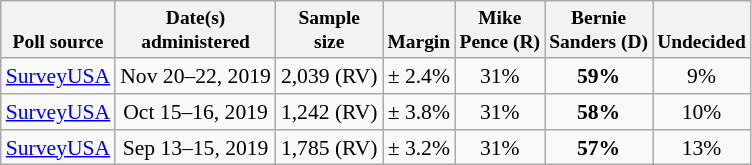<table class="wikitable" style="font-size:90%;text-align:center;">
<tr valign=bottom style="font-size:90%;">
<th>Poll source</th>
<th>Date(s)<br>administered</th>
<th>Sample<br>size</th>
<th>Margin<br></th>
<th>Mike<br>Pence (R)</th>
<th>Bernie<br>Sanders (D)</th>
<th>Undecided</th>
</tr>
<tr>
<td style="text-align:left;"><a href='#'>SurveyUSA</a></td>
<td>Nov 20–22, 2019</td>
<td>2,039 (RV)</td>
<td>± 2.4%</td>
<td>31%</td>
<td><strong>59%</strong></td>
<td>9%</td>
</tr>
<tr>
<td style="text-align:left;"><a href='#'>SurveyUSA</a></td>
<td>Oct 15–16, 2019</td>
<td>1,242 (RV)</td>
<td>± 3.8%</td>
<td>31%</td>
<td><strong>58%</strong></td>
<td>10%</td>
</tr>
<tr>
<td style="text-align:left;"><a href='#'>SurveyUSA</a></td>
<td>Sep 13–15, 2019</td>
<td>1,785 (RV)</td>
<td>± 3.2%</td>
<td>31%</td>
<td><strong>57%</strong></td>
<td>13%</td>
</tr>
</table>
